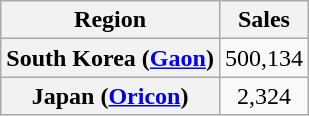<table class="wikitable sortable plainrowheaders" style="text-align:center">
<tr>
<th scope="col">Region</th>
<th scope="col">Sales</th>
</tr>
<tr>
<th scope="row">South Korea (<a href='#'>Gaon</a>)<br></th>
<td>500,134</td>
</tr>
<tr>
<th scope="row">Japan (<a href='#'>Oricon</a>)</th>
<td>2,324</td>
</tr>
</table>
